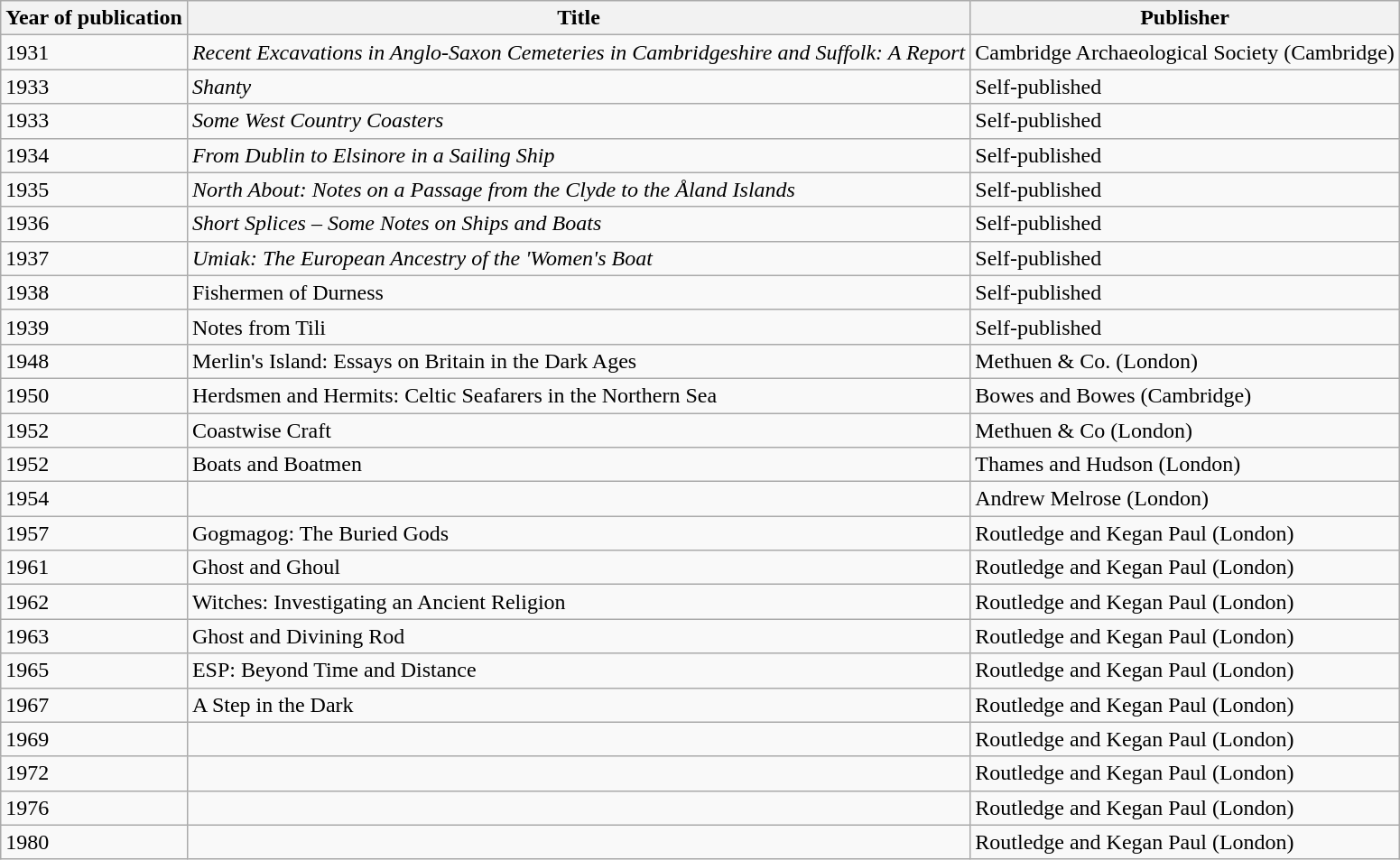<table class= "wikitable sortable">
<tr>
<th>Year of publication</th>
<th>Title</th>
<th>Publisher</th>
</tr>
<tr>
<td>1931</td>
<td><em>Recent Excavations in Anglo-Saxon Cemeteries in Cambridgeshire and Suffolk: A Report</em></td>
<td>Cambridge Archaeological Society (Cambridge)</td>
</tr>
<tr>
<td>1933</td>
<td><em>Shanty</em></td>
<td>Self-published</td>
</tr>
<tr>
<td>1933</td>
<td><em>Some West Country Coasters</em></td>
<td>Self-published</td>
</tr>
<tr>
<td>1934</td>
<td><em>From Dublin to Elsinore in a Sailing Ship</em></td>
<td>Self-published</td>
</tr>
<tr>
<td>1935</td>
<td><em>North About: Notes on a Passage from the Clyde to the Åland Islands</em></td>
<td>Self-published</td>
</tr>
<tr>
<td>1936</td>
<td><em>Short Splices – Some Notes on Ships and Boats</em></td>
<td>Self-published</td>
</tr>
<tr>
<td>1937</td>
<td><em>Umiak: The European Ancestry of the 'Women's Boat<strong></td>
<td>Self-published</td>
</tr>
<tr>
<td>1938</td>
<td></em>Fishermen of Durness<em></td>
<td>Self-published</td>
</tr>
<tr>
<td>1939</td>
<td></em>Notes from Tili<em></td>
<td>Self-published</td>
</tr>
<tr>
<td>1948</td>
<td></em>Merlin's Island: Essays on Britain in the Dark Ages<em></td>
<td>Methuen & Co. (London)</td>
</tr>
<tr>
<td>1950</td>
<td></em>Herdsmen and Hermits: Celtic Seafarers in the Northern Sea<em></td>
<td>Bowes and Bowes (Cambridge)</td>
</tr>
<tr>
<td>1952</td>
<td></em>Coastwise Craft<em></td>
<td>Methuen & Co (London)</td>
</tr>
<tr>
<td>1952</td>
<td></em>Boats and Boatmen<em></td>
<td>Thames and Hudson (London)</td>
</tr>
<tr>
<td>1954</td>
<td></td>
<td>Andrew Melrose (London)</td>
</tr>
<tr>
<td>1957</td>
<td></em>Gogmagog: The Buried Gods<em></td>
<td>Routledge and Kegan Paul (London)</td>
</tr>
<tr>
<td>1961</td>
<td></em>Ghost and Ghoul<em></td>
<td>Routledge and Kegan Paul (London)</td>
</tr>
<tr>
<td>1962</td>
<td></em>Witches: Investigating an Ancient Religion<em></td>
<td>Routledge and Kegan Paul (London)</td>
</tr>
<tr>
<td>1963</td>
<td></em>Ghost and Divining Rod<em></td>
<td>Routledge and Kegan Paul (London)</td>
</tr>
<tr>
<td>1965</td>
<td></em>ESP: Beyond Time and Distance<em></td>
<td>Routledge and Kegan Paul (London)</td>
</tr>
<tr>
<td>1967</td>
<td></em>A Step in the Dark<em></td>
<td>Routledge and Kegan Paul (London)</td>
</tr>
<tr>
<td>1969</td>
<td></td>
<td>Routledge and Kegan Paul (London)</td>
</tr>
<tr>
<td>1972</td>
<td></td>
<td>Routledge and Kegan Paul (London)</td>
</tr>
<tr>
<td>1976</td>
<td></td>
<td>Routledge and Kegan Paul (London)</td>
</tr>
<tr>
<td>1980</td>
<td></td>
<td>Routledge and Kegan Paul (London)</td>
</tr>
</table>
